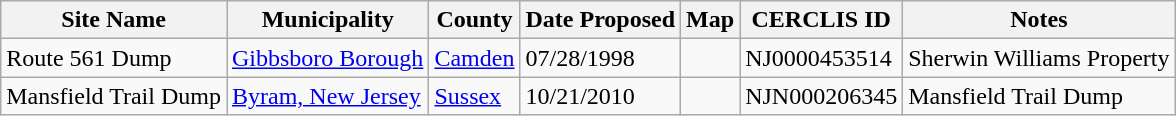<table class="wikitable sortable">
<tr>
<th>Site Name</th>
<th>Municipality</th>
<th>County</th>
<th>Date Proposed</th>
<th>Map</th>
<th>CERCLIS ID</th>
<th>Notes</th>
</tr>
<tr>
<td>Route 561 Dump</td>
<td><a href='#'>Gibbsboro Borough</a></td>
<td><a href='#'>Camden</a></td>
<td>07/28/1998</td>
<td></td>
<td>NJ0000453514</td>
<td>Sherwin Williams Property</td>
</tr>
<tr>
<td>Mansfield Trail Dump </td>
<td><a href='#'>Byram, New Jersey</a></td>
<td><a href='#'>Sussex</a></td>
<td>10/21/2010</td>
<td></td>
<td>NJN000206345</td>
<td>Mansfield Trail Dump</td>
</tr>
</table>
